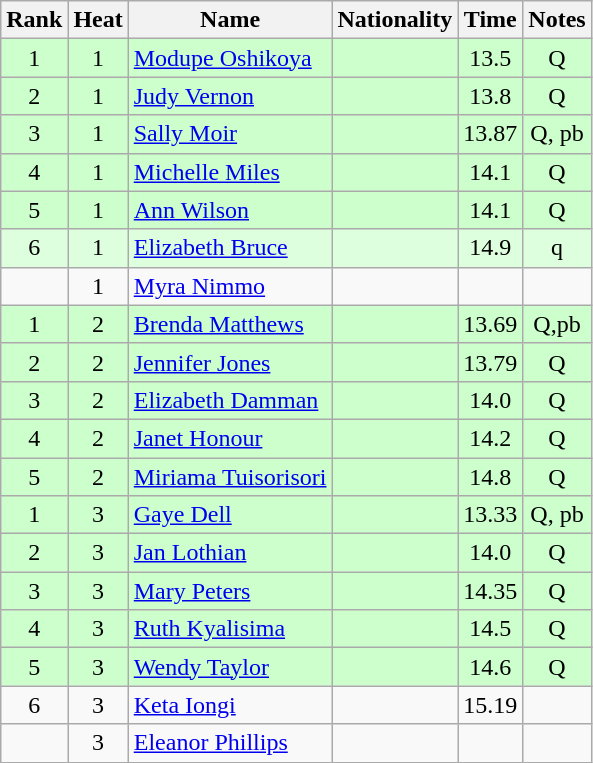<table class="wikitable sortable" style="text-align:center">
<tr>
<th>Rank</th>
<th>Heat</th>
<th>Name</th>
<th>Nationality</th>
<th>Time</th>
<th>Notes</th>
</tr>
<tr bgcolor=ccffcc>
<td>1</td>
<td>1</td>
<td align=left><a href='#'>Modupe Oshikoya</a></td>
<td align=left></td>
<td>13.5</td>
<td>Q</td>
</tr>
<tr bgcolor=ccffcc>
<td>2</td>
<td>1</td>
<td align=left><a href='#'>Judy Vernon</a></td>
<td align=left></td>
<td>13.8</td>
<td>Q</td>
</tr>
<tr bgcolor=ccffcc>
<td>3</td>
<td>1</td>
<td align=left><a href='#'>Sally Moir</a></td>
<td align=left></td>
<td>13.87</td>
<td>Q, pb</td>
</tr>
<tr bgcolor=ccffcc>
<td>4</td>
<td>1</td>
<td align=left><a href='#'>Michelle Miles</a></td>
<td align=left></td>
<td>14.1</td>
<td>Q</td>
</tr>
<tr bgcolor=ccffcc>
<td>5</td>
<td>1</td>
<td align=left><a href='#'>Ann Wilson</a></td>
<td align=left></td>
<td>14.1</td>
<td>Q</td>
</tr>
<tr bgcolor=ddffdd>
<td>6</td>
<td>1</td>
<td align=left><a href='#'>Elizabeth Bruce</a></td>
<td align=left></td>
<td>14.9</td>
<td>q</td>
</tr>
<tr>
<td></td>
<td>1</td>
<td align=left><a href='#'>Myra Nimmo</a></td>
<td align=left></td>
<td></td>
<td></td>
</tr>
<tr bgcolor=ccffcc>
<td>1</td>
<td>2</td>
<td align=left><a href='#'>Brenda Matthews</a></td>
<td align=left></td>
<td>13.69</td>
<td>Q,pb</td>
</tr>
<tr bgcolor=ccffcc>
<td>2</td>
<td>2</td>
<td align=left><a href='#'>Jennifer Jones</a></td>
<td align=left></td>
<td>13.79</td>
<td>Q</td>
</tr>
<tr bgcolor=ccffcc>
<td>3</td>
<td>2</td>
<td align=left><a href='#'>Elizabeth Damman</a></td>
<td align=left></td>
<td>14.0</td>
<td>Q</td>
</tr>
<tr bgcolor=ccffcc>
<td>4</td>
<td>2</td>
<td align=left><a href='#'>Janet Honour</a></td>
<td align=left></td>
<td>14.2</td>
<td>Q</td>
</tr>
<tr bgcolor=ccffcc>
<td>5</td>
<td>2</td>
<td align=left><a href='#'>Miriama Tuisorisori</a></td>
<td align=left></td>
<td>14.8</td>
<td>Q</td>
</tr>
<tr bgcolor=ccffcc>
<td>1</td>
<td>3</td>
<td align=left><a href='#'>Gaye Dell</a></td>
<td align=left></td>
<td>13.33</td>
<td>Q, pb</td>
</tr>
<tr bgcolor=ccffcc>
<td>2</td>
<td>3</td>
<td align=left><a href='#'>Jan Lothian</a></td>
<td align=left></td>
<td>14.0</td>
<td>Q</td>
</tr>
<tr bgcolor=ccffcc>
<td>3</td>
<td>3</td>
<td align=left><a href='#'>Mary Peters</a></td>
<td align=left></td>
<td>14.35</td>
<td>Q</td>
</tr>
<tr bgcolor=ccffcc>
<td>4</td>
<td>3</td>
<td align=left><a href='#'>Ruth Kyalisima</a></td>
<td align=left></td>
<td>14.5</td>
<td>Q</td>
</tr>
<tr bgcolor=ccffcc>
<td>5</td>
<td>3</td>
<td align=left><a href='#'>Wendy Taylor</a></td>
<td align=left></td>
<td>14.6</td>
<td>Q</td>
</tr>
<tr>
<td>6</td>
<td>3</td>
<td align=left><a href='#'>Keta Iongi</a></td>
<td align=left></td>
<td>15.19</td>
<td></td>
</tr>
<tr>
<td></td>
<td>3</td>
<td align=left><a href='#'>Eleanor Phillips</a></td>
<td align=left></td>
<td></td>
<td></td>
</tr>
</table>
